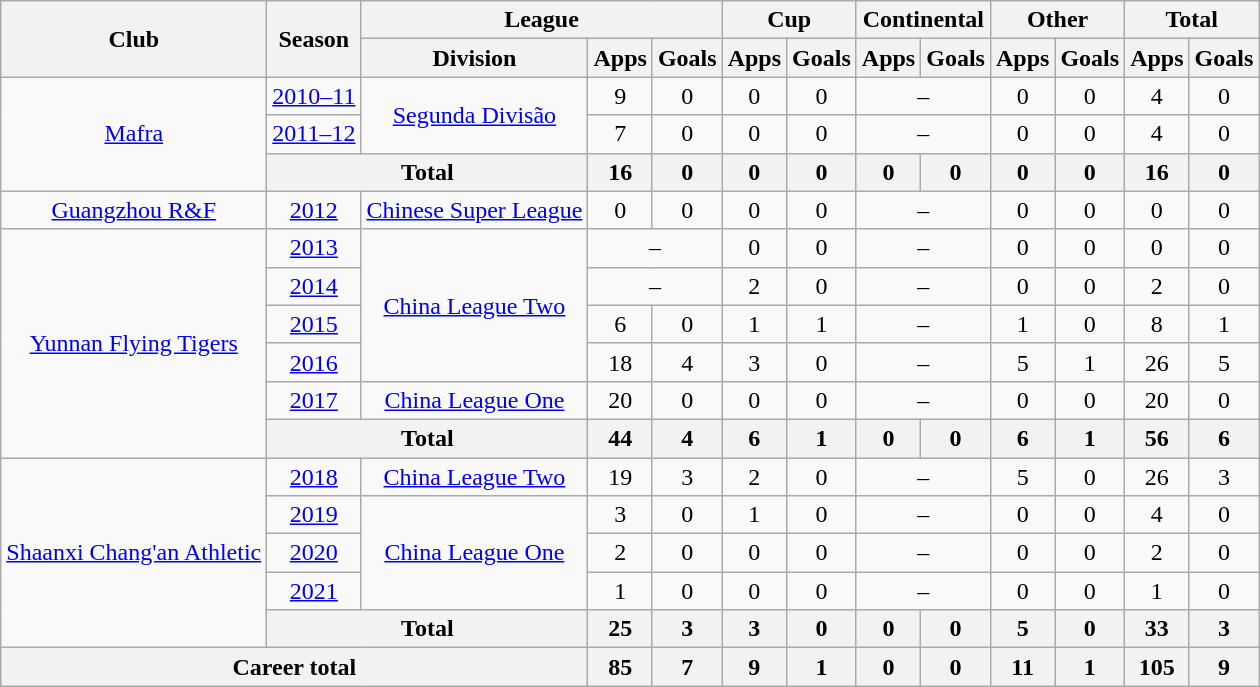<table class="wikitable" style="text-align: center">
<tr>
<th rowspan="2">Club</th>
<th rowspan="2">Season</th>
<th colspan="3">League</th>
<th colspan="2">Cup</th>
<th colspan="2">Continental</th>
<th colspan="2">Other</th>
<th colspan="2">Total</th>
</tr>
<tr>
<th>Division</th>
<th>Apps</th>
<th>Goals</th>
<th>Apps</th>
<th>Goals</th>
<th>Apps</th>
<th>Goals</th>
<th>Apps</th>
<th>Goals</th>
<th>Apps</th>
<th>Goals</th>
</tr>
<tr>
<td rowspan="3"><a href='#'>Mafra</a></td>
<td><a href='#'>2010–11</a></td>
<td rowspan="2"><a href='#'>Segunda Divisão</a></td>
<td>9</td>
<td>0</td>
<td>0</td>
<td>0</td>
<td colspan="2">–</td>
<td>0</td>
<td>0</td>
<td>4</td>
<td>0</td>
</tr>
<tr>
<td><a href='#'>2011–12</a></td>
<td>7</td>
<td>0</td>
<td>0</td>
<td>0</td>
<td colspan="2">–</td>
<td>0</td>
<td>0</td>
<td>4</td>
<td>0</td>
</tr>
<tr>
<th colspan=2>Total</th>
<th>16</th>
<th>0</th>
<th>0</th>
<th>0</th>
<th>0</th>
<th>0</th>
<th>0</th>
<th>0</th>
<th>16</th>
<th>0</th>
</tr>
<tr>
<td><a href='#'>Guangzhou R&F</a></td>
<td><a href='#'>2012</a></td>
<td><a href='#'>Chinese Super League</a></td>
<td>0</td>
<td>0</td>
<td>0</td>
<td>0</td>
<td colspan="2">–</td>
<td>0</td>
<td>0</td>
<td>0</td>
<td>0</td>
</tr>
<tr>
<td rowspan="6"><a href='#'>Yunnan Flying Tigers</a></td>
<td><a href='#'>2013</a></td>
<td rowspan="4"><a href='#'>China League Two</a></td>
<td colspan="2">–</td>
<td>0</td>
<td>0</td>
<td colspan="2">–</td>
<td>0</td>
<td>0</td>
<td>0</td>
<td>0</td>
</tr>
<tr>
<td><a href='#'>2014</a></td>
<td colspan="2">–</td>
<td>2</td>
<td>0</td>
<td colspan="2">–</td>
<td>0</td>
<td>0</td>
<td>2</td>
<td>0</td>
</tr>
<tr>
<td><a href='#'>2015</a></td>
<td>6</td>
<td>0</td>
<td>1</td>
<td>1</td>
<td colspan="2">–</td>
<td>1</td>
<td>0</td>
<td>8</td>
<td>1</td>
</tr>
<tr>
<td><a href='#'>2016</a></td>
<td>18</td>
<td>4</td>
<td>3</td>
<td>0</td>
<td colspan="2">–</td>
<td>5</td>
<td>1</td>
<td>26</td>
<td>5</td>
</tr>
<tr>
<td><a href='#'>2017</a></td>
<td><a href='#'>China League One</a></td>
<td>20</td>
<td>0</td>
<td>0</td>
<td>0</td>
<td colspan="2">–</td>
<td>0</td>
<td>0</td>
<td>20</td>
<td>0</td>
</tr>
<tr>
<th colspan=2>Total</th>
<th>44</th>
<th>4</th>
<th>6</th>
<th>1</th>
<th>0</th>
<th>0</th>
<th>6</th>
<th>1</th>
<th>56</th>
<th>6</th>
</tr>
<tr>
<td rowspan="5"><a href='#'>Shaanxi Chang'an Athletic</a></td>
<td><a href='#'>2018</a></td>
<td><a href='#'>China League Two</a></td>
<td>19</td>
<td>3</td>
<td>2</td>
<td>0</td>
<td colspan="2">–</td>
<td>5</td>
<td>0</td>
<td>26</td>
<td>3</td>
</tr>
<tr>
<td><a href='#'>2019</a></td>
<td rowspan="3"><a href='#'>China League One</a></td>
<td>3</td>
<td>0</td>
<td>1</td>
<td>0</td>
<td colspan="2">–</td>
<td>0</td>
<td>0</td>
<td>4</td>
<td>0</td>
</tr>
<tr>
<td><a href='#'>2020</a></td>
<td>2</td>
<td>0</td>
<td>0</td>
<td>0</td>
<td colspan="2">–</td>
<td>0</td>
<td>0</td>
<td>2</td>
<td>0</td>
</tr>
<tr>
<td><a href='#'>2021</a></td>
<td>1</td>
<td>0</td>
<td>0</td>
<td>0</td>
<td colspan="2">–</td>
<td>0</td>
<td>0</td>
<td>1</td>
<td>0</td>
</tr>
<tr>
<th colspan=2>Total</th>
<th>25</th>
<th>3</th>
<th>3</th>
<th>0</th>
<th>0</th>
<th>0</th>
<th>5</th>
<th>0</th>
<th>33</th>
<th>3</th>
</tr>
<tr>
<th colspan=3>Career total</th>
<th>85</th>
<th>7</th>
<th>9</th>
<th>1</th>
<th>0</th>
<th>0</th>
<th>11</th>
<th>1</th>
<th>105</th>
<th>9</th>
</tr>
</table>
